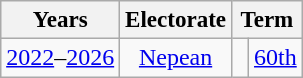<table class="wikitable" style="float: right">
<tr style="font-size: 96%;">
<th>Years</th>
<th>Electorate</th>
<th colspan=2>Term</th>
</tr>
<tr>
<td align=center><a href='#'>2022</a>–<a href='#'>2026</a></td>
<td align=center><a href='#'>Nepean</a></td>
<td> </td>
<td align=center><a href='#'>60th</a></td>
</tr>
</table>
